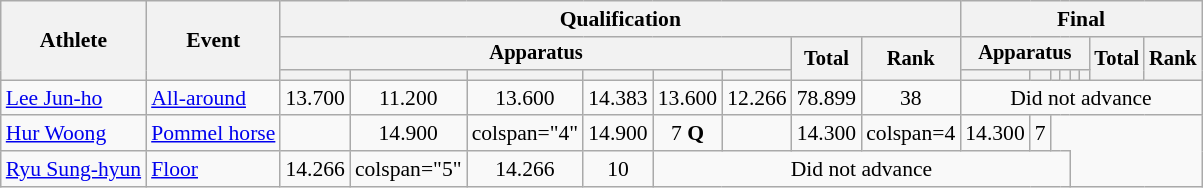<table class="wikitable" style="font-size:90%">
<tr>
<th rowspan=3>Athlete</th>
<th rowspan=3>Event</th>
<th colspan =8>Qualification</th>
<th colspan =8>Final</th>
</tr>
<tr style="font-size:95%">
<th colspan=6>Apparatus</th>
<th rowspan=2>Total</th>
<th rowspan=2>Rank</th>
<th colspan=6>Apparatus</th>
<th rowspan=2>Total</th>
<th rowspan=2>Rank</th>
</tr>
<tr style="font-size:95%">
<th></th>
<th></th>
<th></th>
<th></th>
<th></th>
<th></th>
<th></th>
<th></th>
<th></th>
<th></th>
<th></th>
<th></th>
</tr>
<tr align=center>
<td align=left><a href='#'>Lee Jun-ho</a></td>
<td align=left><a href='#'>All-around</a></td>
<td>13.700</td>
<td>11.200</td>
<td>13.600</td>
<td>14.383</td>
<td>13.600</td>
<td>12.266</td>
<td>78.899</td>
<td>38</td>
<td colspan="8">Did not advance</td>
</tr>
<tr align=center>
<td align=left><a href='#'>Hur Woong</a></td>
<td align=left><a href='#'>Pommel horse</a></td>
<td></td>
<td>14.900</td>
<td>colspan="4" </td>
<td>14.900</td>
<td>7 <strong>Q</strong></td>
<td></td>
<td>14.300</td>
<td>colspan=4 </td>
<td>14.300</td>
<td>7</td>
</tr>
<tr align=center>
<td align=left><a href='#'>Ryu Sung-hyun</a></td>
<td align=left><a href='#'>Floor</a></td>
<td>14.266</td>
<td>colspan="5" </td>
<td>14.266</td>
<td>10</td>
<td colspan="8">Did not advance</td>
</tr>
</table>
